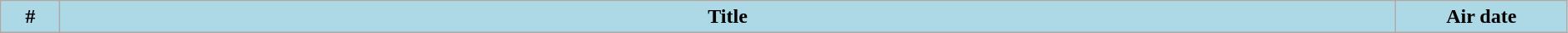<table class="wikitable plainrowheaders" style="width:99%; background:#fff;">
<tr>
<th style="background:#add8e6; width:40px;">#</th>
<th style="background: #add8e6;">Title</th>
<th style="background:#add8e6; width:130px;">Air date<br>


</th>
</tr>
</table>
